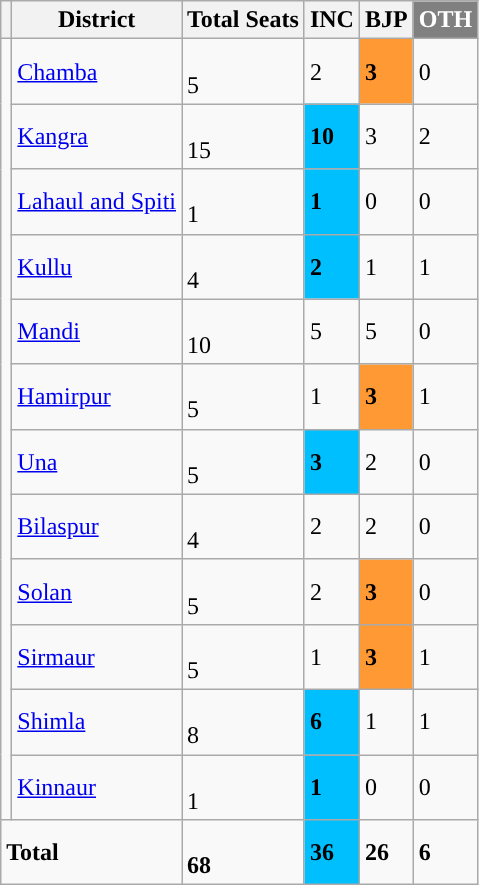<table class="wikitable sortable" style="text-align:centre;">
<tr>
<th></th>
<th>District</th>
<th>Total Seats</th>
<th style="background:">INC</th>
<th style="background:">BJP</th>
<th style="background:grey; color:white;">OTH</th>
</tr>
<tr>
<td rowspan="12"></td>
<td><a href='#'>Chamba</a></td>
<td><br>5</td>
<td>2</td>
<td style="background:#FF9933"><strong>3</strong></td>
<td>0</td>
</tr>
<tr>
<td><a href='#'>Kangra</a></td>
<td><br>15</td>
<td style="background:#00BFFF"><strong>10</strong></td>
<td>3</td>
<td>2</td>
</tr>
<tr>
<td><a href='#'>Lahaul and Spiti</a></td>
<td><br>1</td>
<td style="background:#00BFFF"><strong>1</strong></td>
<td>0</td>
<td>0</td>
</tr>
<tr>
<td><a href='#'>Kullu</a></td>
<td><br>4</td>
<td style="background:#00BFFF"><strong>2</strong></td>
<td>1</td>
<td>1</td>
</tr>
<tr>
<td><a href='#'>Mandi</a></td>
<td><br>10</td>
<td>5</td>
<td>5</td>
<td>0</td>
</tr>
<tr>
<td><a href='#'>Hamirpur</a></td>
<td><br>5</td>
<td>1</td>
<td style="background:#FF9933"><strong>3</strong></td>
<td>1</td>
</tr>
<tr>
<td><a href='#'>Una</a></td>
<td><br>5</td>
<td style="background:#00BFFF"><strong>3</strong></td>
<td>2</td>
<td>0</td>
</tr>
<tr>
<td><a href='#'>Bilaspur</a></td>
<td><br>4</td>
<td>2</td>
<td>2</td>
<td>0</td>
</tr>
<tr>
<td><a href='#'>Solan</a></td>
<td><br>5</td>
<td>2</td>
<td style="background:#FF9933"><strong>3</strong></td>
<td>0</td>
</tr>
<tr>
<td><a href='#'>Sirmaur</a></td>
<td><br>5</td>
<td>1</td>
<td style="background:#FF9933"><strong>3</strong></td>
<td>1</td>
</tr>
<tr>
<td><a href='#'>Shimla</a></td>
<td><br>8</td>
<td style="background:#00BFFF"><strong>6</strong></td>
<td>1</td>
<td>1</td>
</tr>
<tr>
<td><a href='#'>Kinnaur</a></td>
<td><br>1</td>
<td style="background:#00BFFF"><strong>1</strong></td>
<td>0</td>
<td>0</td>
</tr>
<tr>
<td colspan="2"><strong> Total </strong></td>
<td><br><strong> 68 </strong></td>
<td style="background:#00BFFF"><strong>36</strong></td>
<td><strong>26</strong></td>
<td><strong>6</strong></td>
</tr>
</table>
